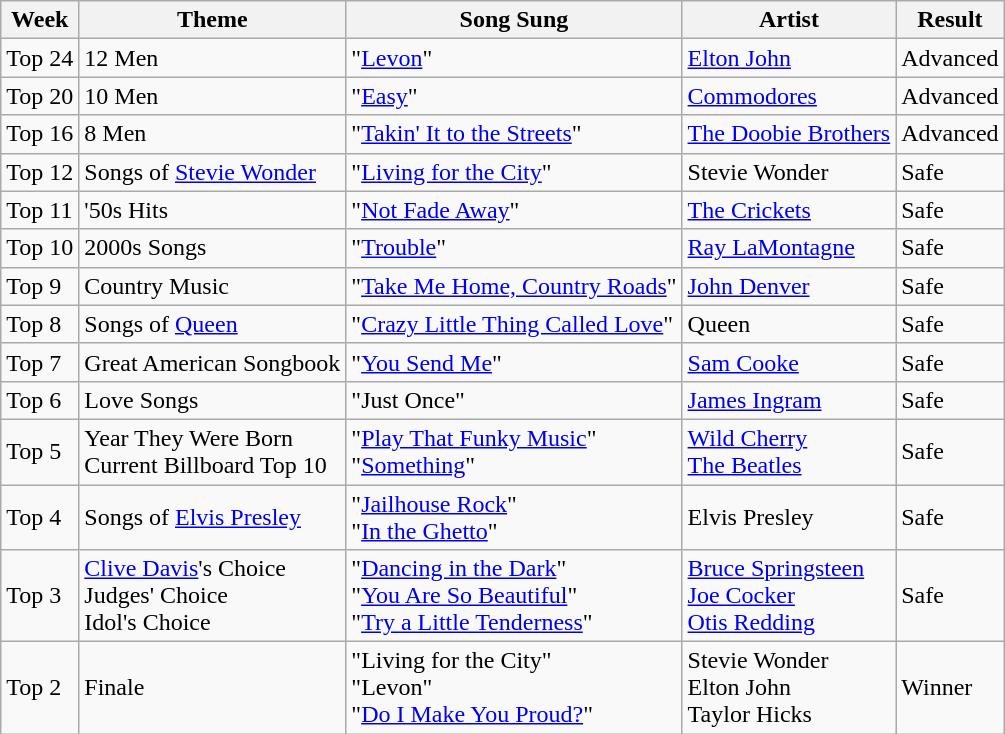<table class="wikitable">
<tr>
<th>Week</th>
<th>Theme</th>
<th>Song Sung</th>
<th>Artist</th>
<th>Result</th>
</tr>
<tr>
<td>Top 24</td>
<td>12 Men</td>
<td>"<a href='#'>Levon</a>"</td>
<td><a href='#'>Elton John</a></td>
<td>Advanced</td>
</tr>
<tr>
<td>Top 20</td>
<td>10 Men</td>
<td>"<a href='#'>Easy</a>"</td>
<td><a href='#'>Commodores</a></td>
<td>Advanced</td>
</tr>
<tr>
<td>Top 16</td>
<td>8 Men</td>
<td>"<a href='#'>Takin' It to the Streets</a>"</td>
<td><a href='#'>The Doobie Brothers</a></td>
<td>Advanced</td>
</tr>
<tr>
<td>Top 12</td>
<td>Songs of <a href='#'>Stevie Wonder</a></td>
<td>"<a href='#'>Living for the City</a>"</td>
<td>Stevie Wonder</td>
<td>Safe</td>
</tr>
<tr>
<td>Top 11</td>
<td>'50s Hits</td>
<td>"<a href='#'>Not Fade Away</a>"</td>
<td><a href='#'>The Crickets</a></td>
<td>Safe</td>
</tr>
<tr>
<td>Top 10</td>
<td>2000s Songs</td>
<td>"<a href='#'>Trouble</a>"</td>
<td><a href='#'>Ray LaMontagne</a></td>
<td>Safe</td>
</tr>
<tr>
<td>Top 9</td>
<td>Country Music</td>
<td>"<a href='#'>Take Me Home, Country Roads</a>"</td>
<td><a href='#'>John Denver</a></td>
<td>Safe</td>
</tr>
<tr>
<td>Top 8</td>
<td>Songs of <a href='#'>Queen</a></td>
<td>"<a href='#'>Crazy Little Thing Called Love</a>"</td>
<td>Queen</td>
<td>Safe</td>
</tr>
<tr>
<td>Top 7</td>
<td>Great American Songbook</td>
<td>"<a href='#'>You Send Me</a>"</td>
<td><a href='#'>Sam Cooke</a></td>
<td>Safe</td>
</tr>
<tr>
<td>Top 6</td>
<td>Love Songs</td>
<td>"Just Once"</td>
<td><a href='#'>James Ingram</a></td>
<td>Safe</td>
</tr>
<tr>
<td>Top 5</td>
<td>Year They Were Born<br>Current Billboard Top 10</td>
<td>"<a href='#'>Play That Funky Music</a>"<br>"<a href='#'>Something</a>"</td>
<td><a href='#'>Wild Cherry</a><br><a href='#'>The Beatles</a></td>
<td>Safe</td>
</tr>
<tr>
<td>Top 4</td>
<td>Songs of <a href='#'>Elvis Presley</a></td>
<td>"<a href='#'>Jailhouse Rock</a>"<br>"<a href='#'>In the Ghetto</a>"</td>
<td>Elvis Presley</td>
<td>Safe</td>
</tr>
<tr>
<td>Top 3</td>
<td><a href='#'>Clive Davis</a>'s Choice<br>Judges' Choice<br>Idol's Choice</td>
<td>"<a href='#'>Dancing in the Dark</a>"<br>"<a href='#'>You Are So Beautiful</a>"<br>"<a href='#'>Try a Little Tenderness</a>"</td>
<td><a href='#'>Bruce Springsteen</a><br><a href='#'>Joe Cocker</a><br><a href='#'>Otis Redding</a></td>
<td>Safe</td>
</tr>
<tr>
<td>Top 2</td>
<td>Finale</td>
<td>"Living for the City"<br>"Levon"<br>"<a href='#'>Do I Make You Proud?</a>"</td>
<td>Stevie Wonder<br>Elton John<br>Taylor Hicks</td>
<td>Winner</td>
</tr>
</table>
